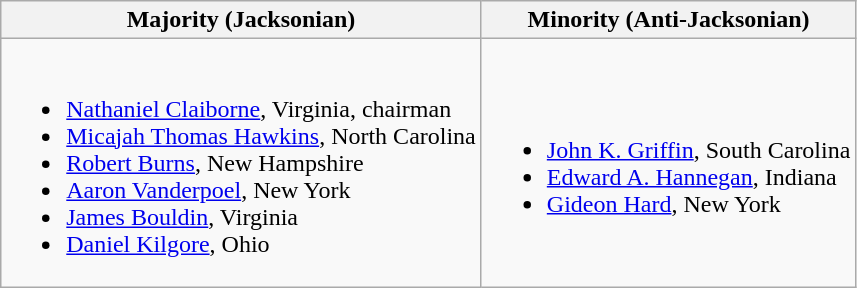<table class=wikitable>
<tr>
<th>Majority (Jacksonian)</th>
<th>Minority (Anti-Jacksonian)</th>
</tr>
<tr>
<td><br><ul><li><a href='#'>Nathaniel Claiborne</a>, Virginia, chairman</li><li><a href='#'>Micajah Thomas Hawkins</a>, North Carolina</li><li><a href='#'>Robert Burns</a>, New Hampshire</li><li><a href='#'>Aaron Vanderpoel</a>, New York</li><li><a href='#'>James Bouldin</a>, Virginia</li><li><a href='#'>Daniel Kilgore</a>, Ohio</li></ul></td>
<td><br><ul><li><span><a href='#'>John K. Griffin</a>, South Carolina</span></li><li><a href='#'>Edward A. Hannegan</a>, Indiana</li><li><span><a href='#'>Gideon Hard</a>, New York</span></li></ul></td>
</tr>
</table>
